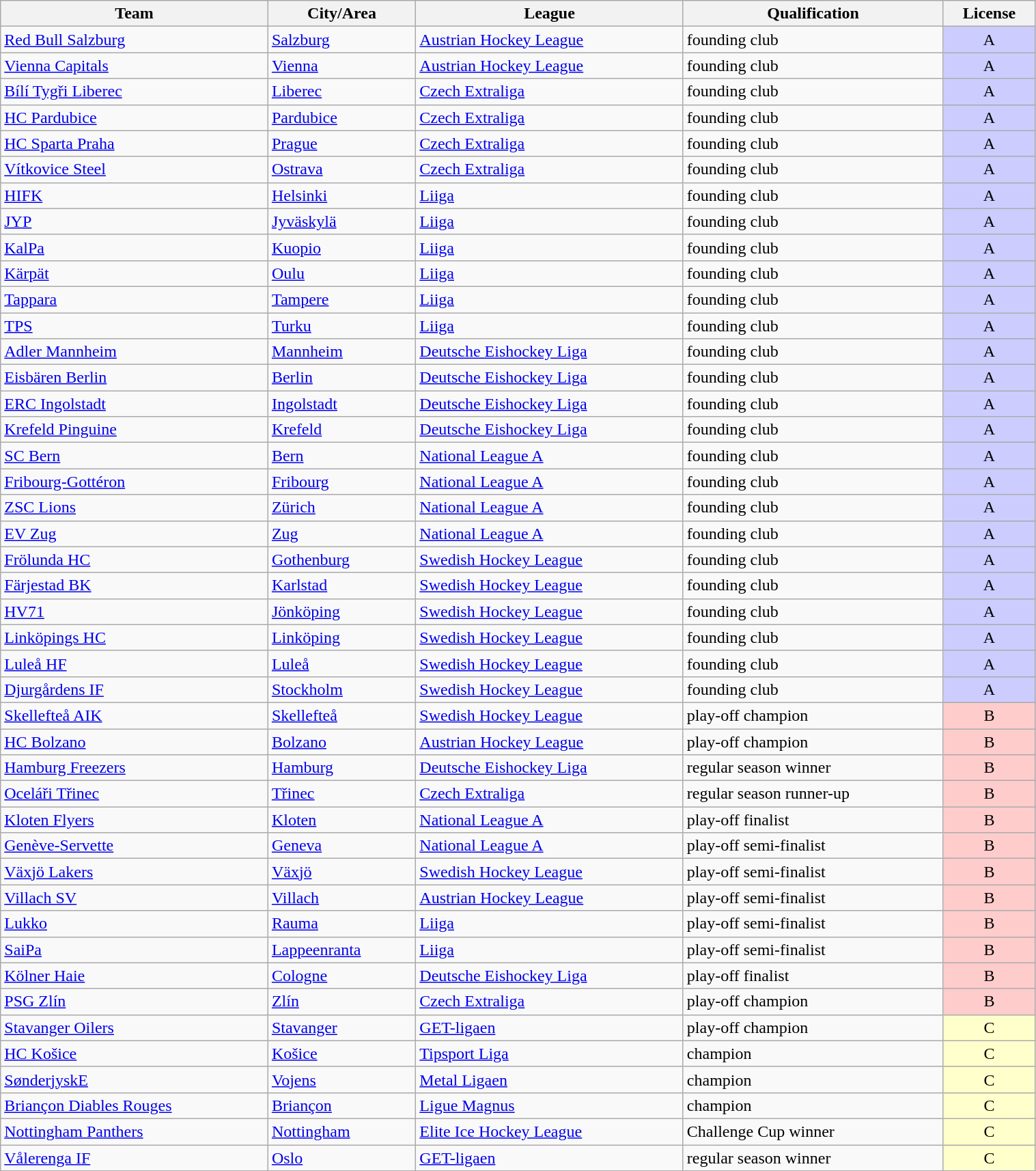<table class="wikitable sortable" style="width:80%; text-align:left">
<tr>
<th>Team</th>
<th>City/Area</th>
<th>League</th>
<th>Qualification</th>
<th>License</th>
</tr>
<tr>
<td> <a href='#'>Red Bull Salzburg</a></td>
<td><a href='#'>Salzburg</a></td>
<td><a href='#'>Austrian Hockey League</a></td>
<td>founding club</td>
<td style="background-color: #CCCCFF; text-align: center;">A</td>
</tr>
<tr>
<td> <a href='#'>Vienna Capitals</a></td>
<td><a href='#'>Vienna</a></td>
<td><a href='#'>Austrian Hockey League</a></td>
<td>founding club</td>
<td style="background-color: #CCCCFF; text-align: center;">A</td>
</tr>
<tr>
<td> <a href='#'>Bílí Tygři Liberec</a></td>
<td><a href='#'>Liberec</a></td>
<td><a href='#'>Czech Extraliga</a></td>
<td>founding club</td>
<td style="background-color: #CCCCFF; text-align: center;">A</td>
</tr>
<tr>
<td> <a href='#'>HC Pardubice</a></td>
<td><a href='#'>Pardubice</a></td>
<td><a href='#'>Czech Extraliga</a></td>
<td>founding club</td>
<td style="background-color: #CCCCFF; text-align: center;">A</td>
</tr>
<tr>
<td> <a href='#'>HC Sparta Praha</a></td>
<td><a href='#'>Prague</a></td>
<td><a href='#'>Czech Extraliga</a></td>
<td>founding club</td>
<td style="background-color: #CCCCFF; text-align: center;">A</td>
</tr>
<tr>
<td> <a href='#'>Vítkovice Steel</a></td>
<td><a href='#'>Ostrava</a></td>
<td><a href='#'>Czech Extraliga</a></td>
<td>founding club</td>
<td style="background-color: #CCCCFF; text-align: center;">A</td>
</tr>
<tr>
<td> <a href='#'>HIFK</a></td>
<td><a href='#'>Helsinki</a></td>
<td><a href='#'>Liiga</a></td>
<td>founding club</td>
<td style="background-color: #CCCCFF; text-align: center;">A</td>
</tr>
<tr>
<td> <a href='#'>JYP</a></td>
<td><a href='#'>Jyväskylä</a></td>
<td><a href='#'>Liiga</a></td>
<td>founding club</td>
<td style="background-color: #CCCCFF; text-align: center;">A</td>
</tr>
<tr>
<td> <a href='#'>KalPa</a></td>
<td><a href='#'>Kuopio</a></td>
<td><a href='#'>Liiga</a></td>
<td>founding club</td>
<td style="background-color: #CCCCFF; text-align: center;">A</td>
</tr>
<tr>
<td> <a href='#'>Kärpät</a></td>
<td><a href='#'>Oulu</a></td>
<td><a href='#'>Liiga</a></td>
<td>founding club</td>
<td style="background-color: #CCCCFF; text-align: center;">A</td>
</tr>
<tr>
<td> <a href='#'>Tappara</a></td>
<td><a href='#'>Tampere</a></td>
<td><a href='#'>Liiga</a></td>
<td>founding club</td>
<td style="background-color: #CCCCFF; text-align: center;">A</td>
</tr>
<tr>
<td> <a href='#'>TPS</a></td>
<td><a href='#'>Turku</a></td>
<td><a href='#'>Liiga</a></td>
<td>founding club</td>
<td style="background-color: #CCCCFF; text-align: center;">A</td>
</tr>
<tr>
<td> <a href='#'>Adler Mannheim</a></td>
<td><a href='#'>Mannheim</a></td>
<td><a href='#'>Deutsche Eishockey Liga</a></td>
<td>founding club</td>
<td style="background-color: #CCCCFF; text-align: center;">A</td>
</tr>
<tr>
<td> <a href='#'>Eisbären Berlin</a></td>
<td><a href='#'>Berlin</a></td>
<td><a href='#'>Deutsche Eishockey Liga</a></td>
<td>founding club</td>
<td style="background-color: #CCCCFF; text-align: center;">A</td>
</tr>
<tr>
<td> <a href='#'>ERC Ingolstadt</a></td>
<td><a href='#'>Ingolstadt</a></td>
<td><a href='#'>Deutsche Eishockey Liga</a></td>
<td>founding club</td>
<td style="background-color: #CCCCFF; text-align: center;">A</td>
</tr>
<tr>
<td> <a href='#'>Krefeld Pinguine</a></td>
<td><a href='#'>Krefeld</a></td>
<td><a href='#'>Deutsche Eishockey Liga</a></td>
<td>founding club</td>
<td style="background-color: #CCCCFF; text-align: center;">A</td>
</tr>
<tr>
<td> <a href='#'>SC Bern</a></td>
<td><a href='#'>Bern</a></td>
<td><a href='#'>National League A</a></td>
<td>founding club</td>
<td style="background-color: #CCCCFF; text-align: center;">A</td>
</tr>
<tr>
<td> <a href='#'>Fribourg-Gottéron</a></td>
<td><a href='#'>Fribourg</a></td>
<td><a href='#'>National League A</a></td>
<td>founding club</td>
<td style="background-color: #CCCCFF; text-align: center;">A</td>
</tr>
<tr>
<td> <a href='#'>ZSC Lions</a></td>
<td><a href='#'>Zürich</a></td>
<td><a href='#'>National League A</a></td>
<td>founding club</td>
<td style="background-color: #CCCCFF; text-align: center;">A</td>
</tr>
<tr>
<td> <a href='#'>EV Zug</a></td>
<td><a href='#'>Zug</a></td>
<td><a href='#'>National League A</a></td>
<td>founding club</td>
<td style="background-color: #CCCCFF; text-align: center;">A</td>
</tr>
<tr>
<td> <a href='#'>Frölunda HC</a></td>
<td><a href='#'>Gothenburg</a></td>
<td><a href='#'>Swedish Hockey League</a></td>
<td>founding club</td>
<td style="background-color: #CCCCFF; text-align: center;">A</td>
</tr>
<tr>
<td> <a href='#'>Färjestad BK</a></td>
<td><a href='#'>Karlstad</a></td>
<td><a href='#'>Swedish Hockey League</a></td>
<td>founding club</td>
<td style="background-color: #CCCCFF; text-align: center;">A</td>
</tr>
<tr>
<td> <a href='#'>HV71</a></td>
<td><a href='#'>Jönköping</a></td>
<td><a href='#'>Swedish Hockey League</a></td>
<td>founding club</td>
<td style="background-color: #CCCCFF; text-align: center;">A</td>
</tr>
<tr>
<td> <a href='#'>Linköpings HC</a></td>
<td><a href='#'>Linköping</a></td>
<td><a href='#'>Swedish Hockey League</a></td>
<td>founding club</td>
<td style="background-color: #CCCCFF; text-align: center;">A</td>
</tr>
<tr>
<td> <a href='#'>Luleå HF</a></td>
<td><a href='#'>Luleå</a></td>
<td><a href='#'>Swedish Hockey League</a></td>
<td>founding club</td>
<td style="background-color: #CCCCFF; text-align: center;">A</td>
</tr>
<tr>
<td> <a href='#'>Djurgårdens IF</a></td>
<td><a href='#'>Stockholm</a></td>
<td><a href='#'>Swedish Hockey League</a></td>
<td>founding club</td>
<td style="background-color: #CCCCFF; text-align: center;">A</td>
</tr>
<tr>
<td> <a href='#'>Skellefteå AIK</a></td>
<td><a href='#'>Skellefteå</a></td>
<td><a href='#'>Swedish Hockey League</a></td>
<td>play-off champion</td>
<td style="background-color: #FFCCCC; text-align: center;">B</td>
</tr>
<tr>
<td> <a href='#'>HC Bolzano</a></td>
<td><a href='#'>Bolzano</a></td>
<td><a href='#'>Austrian Hockey League</a></td>
<td>play-off champion</td>
<td style="background-color: #FFCCCC; text-align: center;">B</td>
</tr>
<tr>
<td> <a href='#'>Hamburg Freezers</a></td>
<td><a href='#'>Hamburg</a></td>
<td><a href='#'>Deutsche Eishockey Liga</a></td>
<td>regular season winner</td>
<td style="background-color: #FFCCCC; text-align: center;">B</td>
</tr>
<tr>
<td> <a href='#'>Oceláři Třinec</a></td>
<td><a href='#'>Třinec</a></td>
<td><a href='#'>Czech Extraliga</a></td>
<td>regular season runner-up</td>
<td style="background-color: #FFCCCC; text-align: center;">B</td>
</tr>
<tr>
<td> <a href='#'>Kloten Flyers</a></td>
<td><a href='#'>Kloten</a></td>
<td><a href='#'>National League A</a></td>
<td>play-off finalist</td>
<td style="background-color: #FFCCCC; text-align: center;">B</td>
</tr>
<tr>
<td> <a href='#'>Genève-Servette</a></td>
<td><a href='#'>Geneva</a></td>
<td><a href='#'>National League A</a></td>
<td>play-off semi-finalist</td>
<td style="background-color: #FFCCCC; text-align: center;">B</td>
</tr>
<tr>
<td> <a href='#'>Växjö Lakers</a></td>
<td><a href='#'>Växjö</a></td>
<td><a href='#'>Swedish Hockey League</a></td>
<td>play-off semi-finalist</td>
<td style="background-color: #FFCCCC; text-align: center;">B</td>
</tr>
<tr>
<td> <a href='#'>Villach SV</a></td>
<td><a href='#'>Villach</a></td>
<td><a href='#'>Austrian Hockey League</a></td>
<td>play-off semi-finalist</td>
<td style="background-color: #FFCCCC; text-align: center;">B</td>
</tr>
<tr>
<td> <a href='#'>Lukko</a></td>
<td><a href='#'>Rauma</a></td>
<td><a href='#'>Liiga</a></td>
<td>play-off semi-finalist</td>
<td style="background-color: #FFCCCC; text-align: center;">B</td>
</tr>
<tr>
<td> <a href='#'>SaiPa</a></td>
<td><a href='#'>Lappeenranta</a></td>
<td><a href='#'>Liiga</a></td>
<td>play-off semi-finalist</td>
<td style="background-color: #FFCCCC; text-align: center;">B</td>
</tr>
<tr>
<td> <a href='#'>Kölner Haie</a></td>
<td><a href='#'>Cologne</a></td>
<td><a href='#'>Deutsche Eishockey Liga</a></td>
<td>play-off finalist</td>
<td style="background-color: #FFCCCC; text-align: center;">B</td>
</tr>
<tr>
<td> <a href='#'>PSG Zlín</a></td>
<td><a href='#'>Zlín</a></td>
<td><a href='#'>Czech Extraliga</a></td>
<td>play-off champion</td>
<td style="background-color: #FFCCCC; text-align: center;">B</td>
</tr>
<tr>
<td> <a href='#'>Stavanger Oilers</a></td>
<td><a href='#'>Stavanger</a></td>
<td><a href='#'>GET-ligaen</a></td>
<td>play-off champion</td>
<td style="background-color: #FFFFCC; text-align: center;">C</td>
</tr>
<tr>
<td> <a href='#'>HC Košice</a></td>
<td><a href='#'>Košice</a></td>
<td><a href='#'>Tipsport Liga</a></td>
<td>champion</td>
<td style="background-color: #FFFFCC; text-align: center;">C</td>
</tr>
<tr>
<td> <a href='#'>SønderjyskE</a></td>
<td><a href='#'>Vojens</a></td>
<td><a href='#'>Metal Ligaen</a></td>
<td>champion</td>
<td style="background-color: #FFFFCC; text-align: center;">C</td>
</tr>
<tr>
<td> <a href='#'>Briançon Diables Rouges</a></td>
<td><a href='#'>Briançon</a></td>
<td><a href='#'>Ligue Magnus</a></td>
<td>champion</td>
<td style="background-color: #FFFFCC; text-align: center;">C</td>
</tr>
<tr>
<td> <a href='#'>Nottingham Panthers</a></td>
<td><a href='#'>Nottingham</a></td>
<td><a href='#'>Elite Ice Hockey League</a></td>
<td>Challenge Cup winner</td>
<td style="background-color: #FFFFCC; text-align: center;">C</td>
</tr>
<tr>
<td> <a href='#'>Vålerenga IF</a></td>
<td><a href='#'>Oslo</a></td>
<td><a href='#'>GET-ligaen</a></td>
<td>regular season winner</td>
<td style="background-color: #FFFFCC; text-align: center;">C</td>
</tr>
</table>
